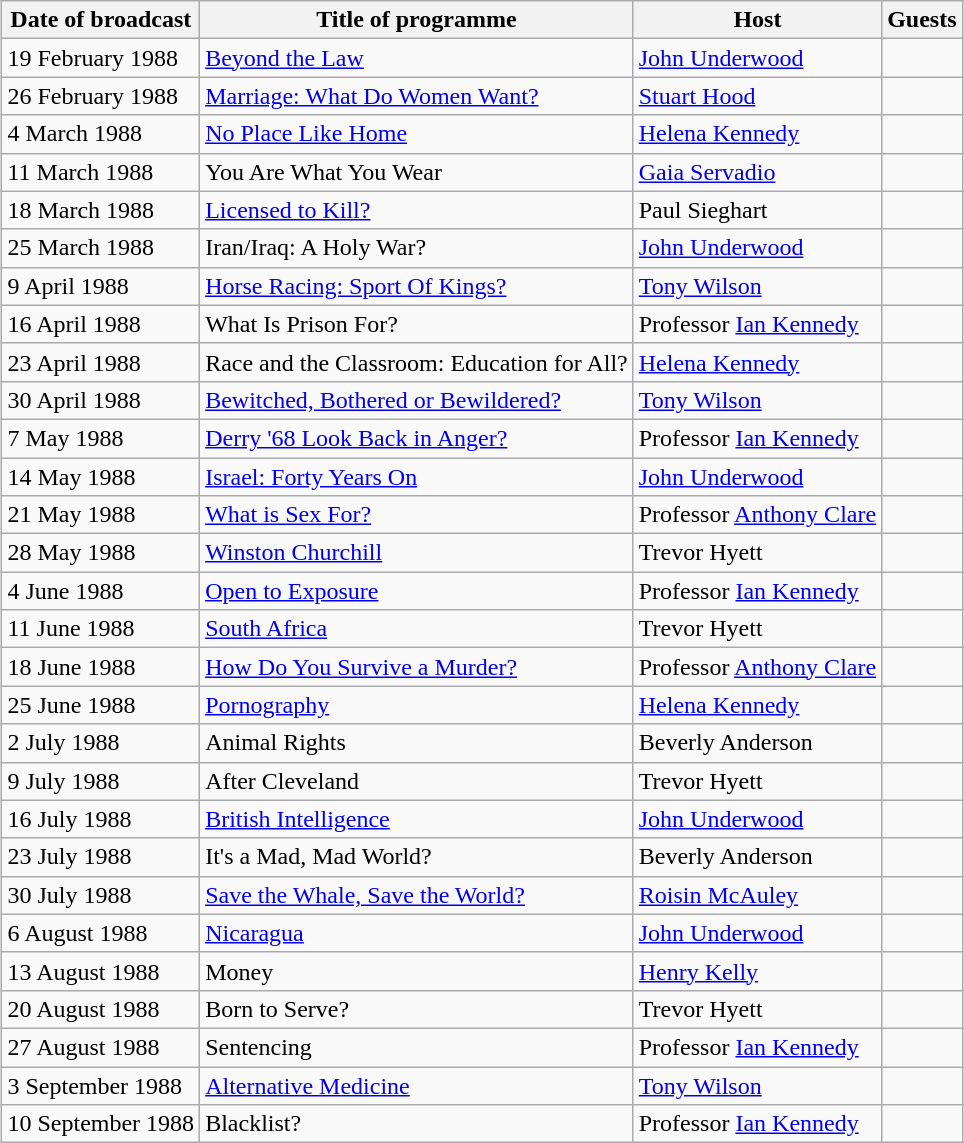<table class="wikitable" style="margin: 1em auto 1em auto">
<tr>
<th>Date of broadcast</th>
<th>Title of programme</th>
<th>Host</th>
<th>Guests</th>
</tr>
<tr>
<td>19 February 1988</td>
<td><a href='#'>Beyond the Law</a></td>
<td><a href='#'>John Underwood</a></td>
<td></td>
</tr>
<tr>
<td>26 February 1988</td>
<td><a href='#'>Marriage: What Do Women Want?</a></td>
<td><a href='#'>Stuart Hood</a></td>
<td></td>
</tr>
<tr>
<td>4 March 1988</td>
<td><a href='#'>No Place Like Home</a></td>
<td><a href='#'>Helena Kennedy</a></td>
<td></td>
</tr>
<tr>
<td>11 March 1988</td>
<td>You Are What You Wear</td>
<td><a href='#'>Gaia Servadio</a></td>
<td></td>
</tr>
<tr>
<td>18 March 1988</td>
<td><a href='#'>Licensed to Kill?</a></td>
<td>Paul Sieghart</td>
<td></td>
</tr>
<tr>
<td>25 March 1988</td>
<td>Iran/Iraq: A Holy War?</td>
<td><a href='#'>John Underwood</a></td>
<td></td>
</tr>
<tr>
<td>9 April 1988</td>
<td><a href='#'>Horse Racing: Sport Of Kings?</a></td>
<td><a href='#'>Tony Wilson</a></td>
<td></td>
</tr>
<tr>
<td>16 April 1988</td>
<td>What Is Prison For?</td>
<td>Professor <a href='#'>Ian Kennedy</a></td>
<td></td>
</tr>
<tr>
<td>23 April 1988</td>
<td>Race and the Classroom: Education for All?</td>
<td><a href='#'>Helena Kennedy</a></td>
<td></td>
</tr>
<tr>
<td>30 April 1988</td>
<td><a href='#'>Bewitched, Bothered or Bewildered?</a></td>
<td><a href='#'>Tony Wilson</a></td>
<td></td>
</tr>
<tr>
<td>7 May 1988</td>
<td><a href='#'>Derry '68 Look Back in Anger?</a></td>
<td>Professor <a href='#'>Ian Kennedy</a></td>
<td></td>
</tr>
<tr>
<td>14 May 1988</td>
<td><a href='#'>Israel: Forty Years On</a></td>
<td><a href='#'>John Underwood</a></td>
<td></td>
</tr>
<tr>
<td>21 May 1988</td>
<td><a href='#'>What is Sex For?</a></td>
<td>Professor <a href='#'>Anthony Clare</a></td>
<td></td>
</tr>
<tr>
<td>28 May 1988</td>
<td><a href='#'>Winston Churchill</a></td>
<td>Trevor Hyett</td>
<td></td>
</tr>
<tr>
<td>4 June 1988</td>
<td><a href='#'>Open to Exposure</a></td>
<td>Professor <a href='#'>Ian Kennedy</a></td>
<td></td>
</tr>
<tr>
<td>11 June 1988</td>
<td><a href='#'>South Africa</a></td>
<td>Trevor Hyett</td>
<td></td>
</tr>
<tr>
<td>18 June 1988</td>
<td><a href='#'>How Do You Survive a Murder?</a></td>
<td>Professor <a href='#'>Anthony Clare</a></td>
<td></td>
</tr>
<tr>
<td>25 June 1988</td>
<td><a href='#'>Pornography</a></td>
<td><a href='#'>Helena Kennedy</a></td>
<td></td>
</tr>
<tr>
<td>2 July 1988</td>
<td>Animal Rights</td>
<td>Beverly Anderson</td>
<td></td>
</tr>
<tr>
<td>9 July 1988</td>
<td>After Cleveland</td>
<td>Trevor Hyett</td>
<td></td>
</tr>
<tr>
<td>16 July 1988</td>
<td><a href='#'>British Intelligence</a></td>
<td><a href='#'>John Underwood</a></td>
<td></td>
</tr>
<tr>
<td>23 July 1988</td>
<td>It's a Mad, Mad World?</td>
<td>Beverly Anderson</td>
<td></td>
</tr>
<tr>
<td>30 July 1988</td>
<td><a href='#'>Save the Whale, Save the World?</a></td>
<td><a href='#'>Roisin McAuley</a></td>
<td></td>
</tr>
<tr>
<td>6 August 1988</td>
<td><a href='#'>Nicaragua</a></td>
<td><a href='#'>John Underwood</a></td>
<td></td>
</tr>
<tr>
<td>13 August 1988</td>
<td>Money</td>
<td><a href='#'>Henry Kelly</a></td>
<td></td>
</tr>
<tr>
<td>20 August 1988</td>
<td>Born to Serve?</td>
<td>Trevor Hyett</td>
<td></td>
</tr>
<tr>
<td>27 August 1988</td>
<td>Sentencing</td>
<td>Professor <a href='#'>Ian Kennedy</a></td>
<td></td>
</tr>
<tr>
<td>3 September 1988</td>
<td><a href='#'>Alternative Medicine</a></td>
<td><a href='#'>Tony Wilson</a></td>
<td></td>
</tr>
<tr>
<td>10 September 1988</td>
<td>Blacklist?</td>
<td>Professor <a href='#'>Ian Kennedy</a></td>
<td></td>
</tr>
</table>
